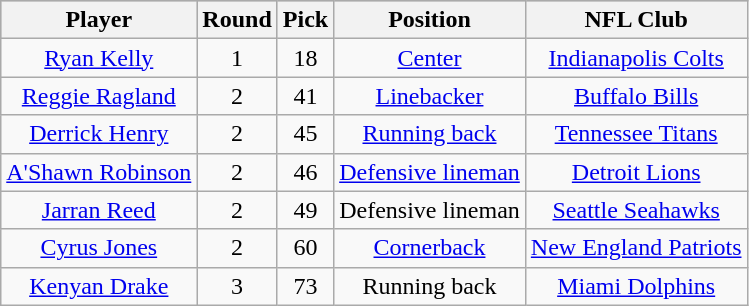<table class="wikitable" style="text-align:center;">
<tr style="background:#C0C0C0;">
<th>Player</th>
<th>Round</th>
<th>Pick</th>
<th>Position</th>
<th>NFL Club</th>
</tr>
<tr>
<td><a href='#'>Ryan Kelly</a></td>
<td>1</td>
<td>18</td>
<td><a href='#'>Center</a></td>
<td><a href='#'>Indianapolis Colts</a></td>
</tr>
<tr>
<td><a href='#'>Reggie Ragland</a></td>
<td>2</td>
<td>41</td>
<td><a href='#'>Linebacker</a></td>
<td><a href='#'>Buffalo Bills</a></td>
</tr>
<tr>
<td><a href='#'>Derrick Henry</a></td>
<td>2</td>
<td>45</td>
<td><a href='#'>Running back</a></td>
<td><a href='#'>Tennessee Titans</a></td>
</tr>
<tr>
<td><a href='#'>A'Shawn Robinson</a></td>
<td>2</td>
<td>46</td>
<td><a href='#'>Defensive lineman</a></td>
<td><a href='#'>Detroit Lions</a></td>
</tr>
<tr>
<td><a href='#'>Jarran Reed</a></td>
<td>2</td>
<td>49</td>
<td>Defensive lineman</td>
<td><a href='#'>Seattle Seahawks</a></td>
</tr>
<tr>
<td><a href='#'>Cyrus Jones</a></td>
<td>2</td>
<td>60</td>
<td><a href='#'>Cornerback</a></td>
<td><a href='#'>New England Patriots</a></td>
</tr>
<tr>
<td><a href='#'>Kenyan Drake</a></td>
<td>3</td>
<td>73</td>
<td>Running back</td>
<td><a href='#'>Miami Dolphins</a></td>
</tr>
</table>
